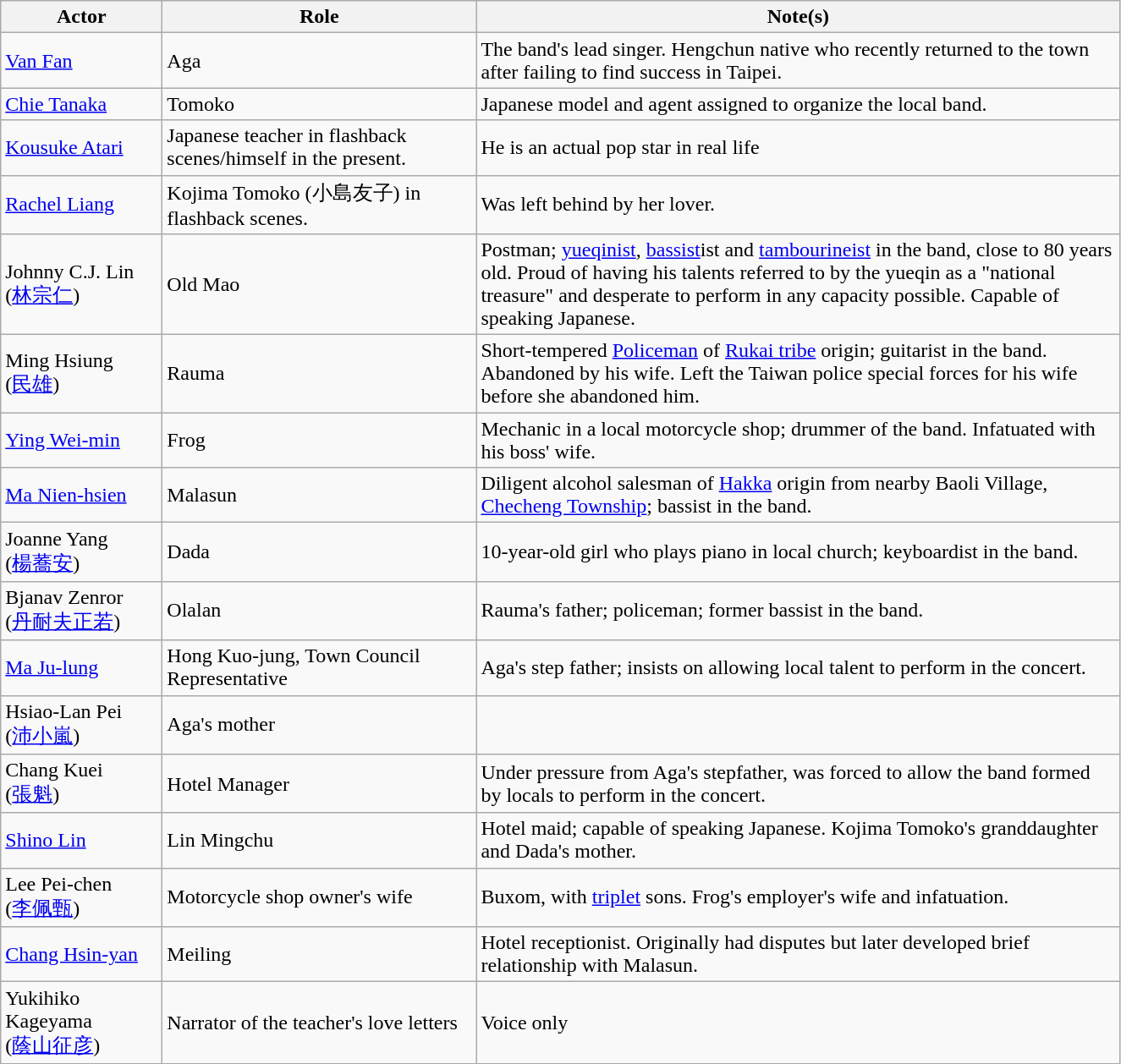<table class="wikitable" style="text-align: left">
<tr>
<th width="120"><strong>Actor</strong></th>
<th width="240"><strong>Role</strong></th>
<th width="500"><strong>Note(s)</strong></th>
</tr>
<tr>
<td><a href='#'>Van Fan</a></td>
<td>Aga</td>
<td>The band's lead singer. Hengchun native who recently returned to the town after failing to find success in Taipei.</td>
</tr>
<tr>
<td><a href='#'>Chie Tanaka</a></td>
<td>Tomoko</td>
<td>Japanese model and agent assigned to organize the local band.</td>
</tr>
<tr>
<td><a href='#'>Kousuke Atari</a></td>
<td>Japanese teacher in flashback scenes/himself in the present.</td>
<td>He is an actual pop star in real life</td>
</tr>
<tr>
<td><a href='#'>Rachel Liang</a></td>
<td>Kojima Tomoko (小島友子) in flashback scenes.</td>
<td>Was left behind by her lover.</td>
</tr>
<tr>
<td>Johnny C.J. Lin<br>(<a href='#'>林宗仁</a>)</td>
<td>Old Mao</td>
<td>Postman; <a href='#'>yueqinist</a>, <a href='#'>bassist</a>ist and <a href='#'>tambourineist</a> in the band, close to 80 years old. Proud of having his talents referred to by the yueqin as a "national treasure" and desperate to perform in any capacity possible. Capable of speaking Japanese.</td>
</tr>
<tr>
<td>Ming Hsiung<br>(<a href='#'>民雄</a>)</td>
<td>Rauma</td>
<td>Short-tempered <a href='#'>Policeman</a> of <a href='#'>Rukai tribe</a> origin; guitarist in the band. Abandoned by his wife. Left the Taiwan police special forces for his wife before she abandoned him.</td>
</tr>
<tr>
<td><a href='#'>Ying Wei-min</a></td>
<td>Frog</td>
<td>Mechanic in a local motorcycle shop; drummer of the band. Infatuated with his boss' wife.</td>
</tr>
<tr>
<td><a href='#'>Ma Nien-hsien</a></td>
<td>Malasun</td>
<td>Diligent alcohol salesman of <a href='#'>Hakka</a> origin from nearby Baoli Village, <a href='#'>Checheng Township</a>; bassist in the band.</td>
</tr>
<tr>
<td>Joanne Yang<br>(<a href='#'>楊蕎安</a>)</td>
<td>Dada</td>
<td>10-year-old girl who plays piano in local church; keyboardist in the band.</td>
</tr>
<tr>
<td>Bjanav Zenror<br>(<a href='#'>丹耐夫正若</a>)</td>
<td>Olalan</td>
<td>Rauma's father; policeman; former bassist in the band.</td>
</tr>
<tr>
<td><a href='#'>Ma Ju-lung</a></td>
<td>Hong Kuo-jung, Town Council Representative</td>
<td>Aga's step father; insists on allowing local talent to perform in the concert.</td>
</tr>
<tr>
<td>Hsiao-Lan Pei<br>(<a href='#'>沛小嵐</a>)</td>
<td>Aga's mother</td>
<td></td>
</tr>
<tr>
<td>Chang Kuei<br>(<a href='#'>張魁</a>)</td>
<td>Hotel Manager</td>
<td>Under pressure from Aga's stepfather, was forced to allow the band formed by locals to perform in the concert.</td>
</tr>
<tr>
<td><a href='#'>Shino Lin</a></td>
<td>Lin Mingchu</td>
<td>Hotel maid; capable of speaking Japanese. Kojima Tomoko's granddaughter and Dada's mother.</td>
</tr>
<tr>
<td>Lee Pei-chen<br>(<a href='#'>李佩甄</a>)</td>
<td>Motorcycle shop owner's wife</td>
<td>Buxom, with <a href='#'>triplet</a> sons. Frog's employer's wife and infatuation.</td>
</tr>
<tr>
<td><a href='#'>Chang Hsin-yan</a></td>
<td>Meiling</td>
<td>Hotel receptionist. Originally had disputes but later developed brief relationship with Malasun.</td>
</tr>
<tr>
<td>Yukihiko Kageyama<br>(<a href='#'>蔭山征彦</a>)</td>
<td>Narrator of the teacher's love letters</td>
<td>Voice only</td>
</tr>
</table>
